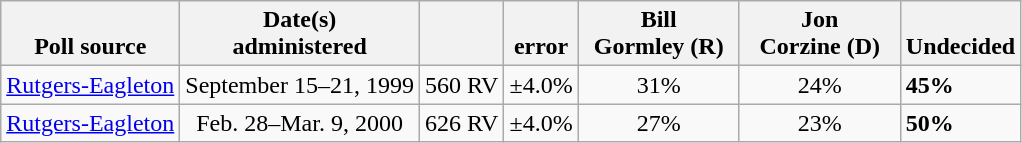<table class="wikitable">
<tr valign= bottom>
<th>Poll source</th>
<th>Date(s)<br>administered</th>
<th></th>
<th><br>error</th>
<th style="width:100px;">Bill<br>Gormley (R)</th>
<th style="width:100px;">Jon<br>Corzine (D)</th>
<th>Undecided</th>
</tr>
<tr>
<td><a href='#'>Rutgers-Eagleton</a></td>
<td align=center>September 15–21, 1999</td>
<td align=center>560 RV</td>
<td align=center>±4.0%</td>
<td align=center>31%</td>
<td align=center>24%</td>
<td><strong>45%</strong></td>
</tr>
<tr>
<td><a href='#'>Rutgers-Eagleton</a></td>
<td align=center>Feb. 28–Mar. 9, 2000</td>
<td align=center>626 RV</td>
<td align=center>±4.0%</td>
<td align=center>27%</td>
<td align=center>23%</td>
<td><strong>50%</strong></td>
</tr>
</table>
